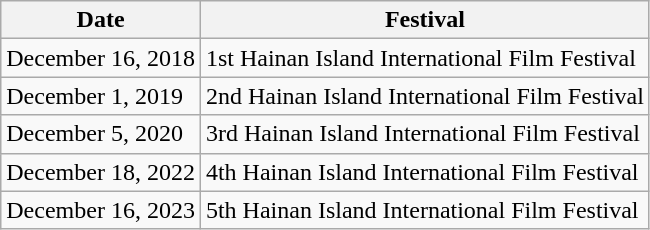<table class="wikitable">
<tr>
<th>Date</th>
<th>Festival</th>
</tr>
<tr>
<td>December 16, 2018</td>
<td>1st Hainan Island International Film Festival</td>
</tr>
<tr>
<td>December 1, 2019</td>
<td>2nd Hainan Island International Film Festival</td>
</tr>
<tr>
<td>December 5, 2020</td>
<td>3rd Hainan Island International Film Festival</td>
</tr>
<tr>
<td>December 18, 2022</td>
<td>4th Hainan Island International Film Festival</td>
</tr>
<tr>
<td>December 16, 2023</td>
<td>5th Hainan Island International Film Festival</td>
</tr>
</table>
